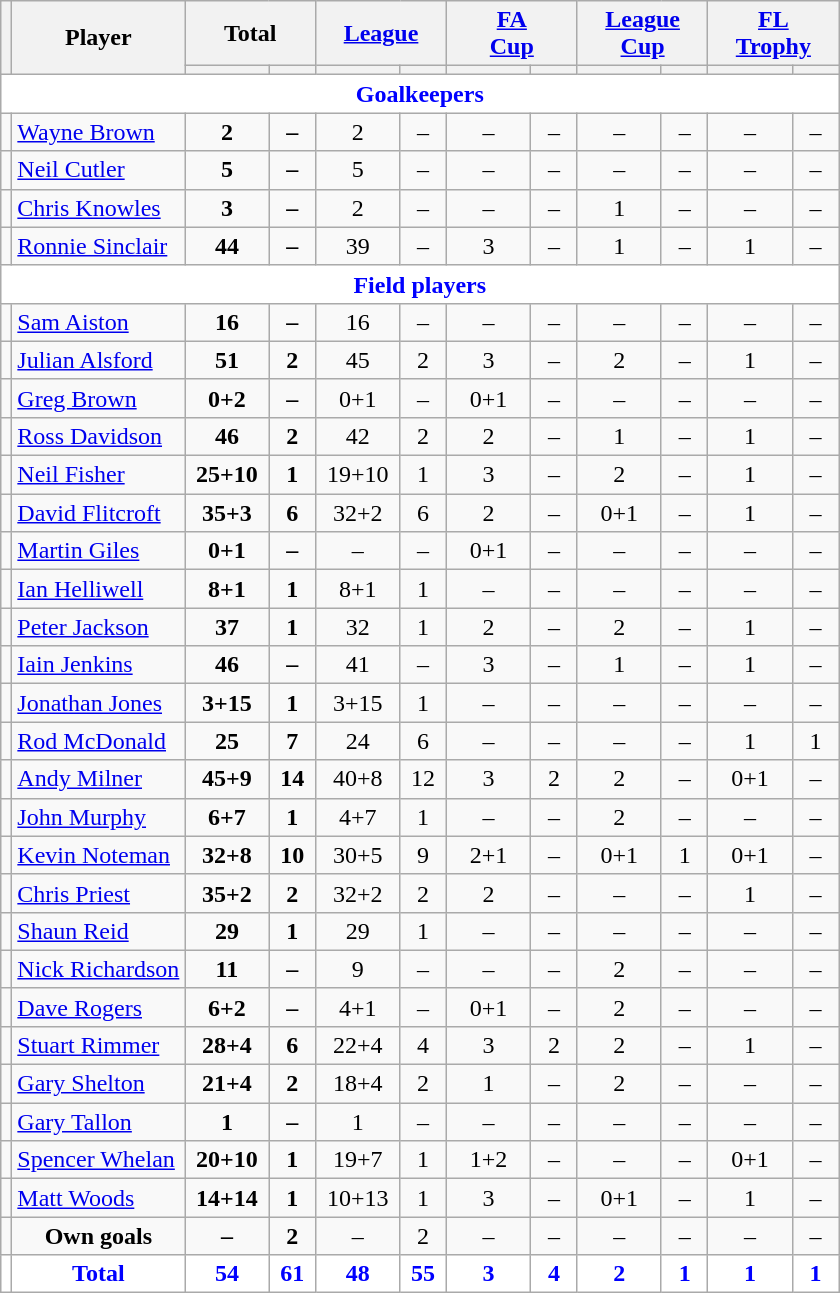<table class="wikitable"  style="text-align:center;">
<tr>
<th rowspan="2" style="font-size:80%;"></th>
<th rowspan="2">Player</th>
<th colspan="2">Total</th>
<th colspan="2"><a href='#'>League</a></th>
<th colspan="2"><a href='#'>FA<br>Cup</a></th>
<th colspan="2"><a href='#'>League<br>Cup</a></th>
<th colspan="2"><a href='#'>FL<br>Trophy</a></th>
</tr>
<tr>
<th style="width: 50px; font-size:80%;"></th>
<th style="width: 25px; font-size:80%;"></th>
<th style="width: 50px; font-size:80%;"></th>
<th style="width: 25px; font-size:80%;"></th>
<th style="width: 50px; font-size:80%;"></th>
<th style="width: 25px; font-size:80%;"></th>
<th style="width: 50px; font-size:80%;"></th>
<th style="width: 25px; font-size:80%;"></th>
<th style="width: 50px; font-size:80%;"></th>
<th style="width: 25px; font-size:80%;"></th>
</tr>
<tr>
<td colspan="12" style="background:white; color:blue; text-align:center;"><strong>Goalkeepers</strong></td>
</tr>
<tr>
<td></td>
<td style="text-align:left;"><a href='#'>Wayne Brown</a></td>
<td><strong>2</strong></td>
<td><strong>–</strong></td>
<td>2</td>
<td>–</td>
<td>–</td>
<td>–</td>
<td>–</td>
<td>–</td>
<td>–</td>
<td>–</td>
</tr>
<tr>
<td></td>
<td style="text-align:left;"><a href='#'>Neil Cutler</a></td>
<td><strong>5</strong></td>
<td><strong>–</strong></td>
<td>5</td>
<td>–</td>
<td>–</td>
<td>–</td>
<td>–</td>
<td>–</td>
<td>–</td>
<td>–</td>
</tr>
<tr>
<td></td>
<td style="text-align:left;"><a href='#'>Chris Knowles</a></td>
<td><strong>3</strong></td>
<td><strong>–</strong></td>
<td>2</td>
<td>–</td>
<td>–</td>
<td>–</td>
<td>1</td>
<td>–</td>
<td>–</td>
<td>–</td>
</tr>
<tr>
<td></td>
<td style="text-align:left;"><a href='#'>Ronnie Sinclair</a></td>
<td><strong>44</strong></td>
<td><strong>–</strong></td>
<td>39</td>
<td>–</td>
<td>3</td>
<td>–</td>
<td>1</td>
<td>–</td>
<td>1</td>
<td>–</td>
</tr>
<tr>
<td colspan="12" style="background:white; color:blue; text-align:center;"><strong>Field players</strong></td>
</tr>
<tr>
<td></td>
<td style="text-align:left;"><a href='#'>Sam Aiston</a></td>
<td><strong>16</strong></td>
<td><strong>–</strong></td>
<td>16</td>
<td>–</td>
<td>–</td>
<td>–</td>
<td>–</td>
<td>–</td>
<td>–</td>
<td>–</td>
</tr>
<tr>
<td></td>
<td style="text-align:left;"><a href='#'>Julian Alsford</a></td>
<td><strong>51</strong></td>
<td><strong>2</strong></td>
<td>45</td>
<td>2</td>
<td>3</td>
<td>–</td>
<td>2</td>
<td>–</td>
<td>1</td>
<td>–</td>
</tr>
<tr>
<td></td>
<td style="text-align:left;"><a href='#'>Greg Brown</a></td>
<td><strong>0+2</strong></td>
<td><strong>–</strong></td>
<td>0+1</td>
<td>–</td>
<td>0+1</td>
<td>–</td>
<td>–</td>
<td>–</td>
<td>–</td>
<td>–</td>
</tr>
<tr>
<td></td>
<td style="text-align:left;"><a href='#'>Ross Davidson</a></td>
<td><strong>46</strong></td>
<td><strong>2</strong></td>
<td>42</td>
<td>2</td>
<td>2</td>
<td>–</td>
<td>1</td>
<td>–</td>
<td>1</td>
<td>–</td>
</tr>
<tr>
<td></td>
<td style="text-align:left;"><a href='#'>Neil Fisher</a></td>
<td><strong>25+10</strong></td>
<td><strong>1</strong></td>
<td>19+10</td>
<td>1</td>
<td>3</td>
<td>–</td>
<td>2</td>
<td>–</td>
<td>1</td>
<td>–</td>
</tr>
<tr>
<td></td>
<td style="text-align:left;"><a href='#'>David Flitcroft</a></td>
<td><strong>35+3</strong></td>
<td><strong>6</strong></td>
<td>32+2</td>
<td>6</td>
<td>2</td>
<td>–</td>
<td>0+1</td>
<td>–</td>
<td>1</td>
<td>–</td>
</tr>
<tr>
<td></td>
<td style="text-align:left;"><a href='#'>Martin Giles</a></td>
<td><strong>0+1</strong></td>
<td><strong>–</strong></td>
<td>–</td>
<td>–</td>
<td>0+1</td>
<td>–</td>
<td>–</td>
<td>–</td>
<td>–</td>
<td>–</td>
</tr>
<tr>
<td></td>
<td style="text-align:left;"><a href='#'>Ian Helliwell</a></td>
<td><strong>8+1</strong></td>
<td><strong>1</strong></td>
<td>8+1</td>
<td>1</td>
<td>–</td>
<td>–</td>
<td>–</td>
<td>–</td>
<td>–</td>
<td>–</td>
</tr>
<tr>
<td></td>
<td style="text-align:left;"><a href='#'>Peter Jackson</a></td>
<td><strong>37</strong></td>
<td><strong>1</strong></td>
<td>32</td>
<td>1</td>
<td>2</td>
<td>–</td>
<td>2</td>
<td>–</td>
<td>1</td>
<td>–</td>
</tr>
<tr>
<td></td>
<td style="text-align:left;"><a href='#'>Iain Jenkins</a></td>
<td><strong>46</strong></td>
<td><strong>–</strong></td>
<td>41</td>
<td>–</td>
<td>3</td>
<td>–</td>
<td>1</td>
<td>–</td>
<td>1</td>
<td>–</td>
</tr>
<tr>
<td></td>
<td style="text-align:left;"><a href='#'>Jonathan Jones</a></td>
<td><strong>3+15</strong></td>
<td><strong>1</strong></td>
<td>3+15</td>
<td>1</td>
<td>–</td>
<td>–</td>
<td>–</td>
<td>–</td>
<td>–</td>
<td>–</td>
</tr>
<tr>
<td></td>
<td style="text-align:left;"><a href='#'>Rod McDonald</a></td>
<td><strong>25</strong></td>
<td><strong>7</strong></td>
<td>24</td>
<td>6</td>
<td>–</td>
<td>–</td>
<td>–</td>
<td>–</td>
<td>1</td>
<td>1</td>
</tr>
<tr>
<td></td>
<td style="text-align:left;"><a href='#'>Andy Milner</a></td>
<td><strong>45+9</strong></td>
<td><strong>14</strong></td>
<td>40+8</td>
<td>12</td>
<td>3</td>
<td>2</td>
<td>2</td>
<td>–</td>
<td>0+1</td>
<td>–</td>
</tr>
<tr>
<td></td>
<td style="text-align:left;"><a href='#'>John Murphy</a></td>
<td><strong>6+7</strong></td>
<td><strong>1</strong></td>
<td>4+7</td>
<td>1</td>
<td>–</td>
<td>–</td>
<td>2</td>
<td>–</td>
<td>–</td>
<td>–</td>
</tr>
<tr>
<td></td>
<td style="text-align:left;"><a href='#'>Kevin Noteman</a></td>
<td><strong>32+8</strong></td>
<td><strong>10</strong></td>
<td>30+5</td>
<td>9</td>
<td>2+1</td>
<td>–</td>
<td>0+1</td>
<td>1</td>
<td>0+1</td>
<td>–</td>
</tr>
<tr>
<td></td>
<td style="text-align:left;"><a href='#'>Chris Priest</a></td>
<td><strong>35+2</strong></td>
<td><strong>2</strong></td>
<td>32+2</td>
<td>2</td>
<td>2</td>
<td>–</td>
<td>–</td>
<td>–</td>
<td>1</td>
<td>–</td>
</tr>
<tr>
<td></td>
<td style="text-align:left;"><a href='#'>Shaun Reid</a></td>
<td><strong>29</strong></td>
<td><strong>1</strong></td>
<td>29</td>
<td>1</td>
<td>–</td>
<td>–</td>
<td>–</td>
<td>–</td>
<td>–</td>
<td>–</td>
</tr>
<tr>
<td></td>
<td style="text-align:left;"><a href='#'>Nick Richardson</a></td>
<td><strong>11</strong></td>
<td><strong>–</strong></td>
<td>9</td>
<td>–</td>
<td>–</td>
<td>–</td>
<td>2</td>
<td>–</td>
<td>–</td>
<td>–</td>
</tr>
<tr>
<td></td>
<td style="text-align:left;"><a href='#'>Dave Rogers</a></td>
<td><strong>6+2</strong></td>
<td><strong>–</strong></td>
<td>4+1</td>
<td>–</td>
<td>0+1</td>
<td>–</td>
<td>2</td>
<td>–</td>
<td>–</td>
<td>–</td>
</tr>
<tr>
<td></td>
<td style="text-align:left;"><a href='#'>Stuart Rimmer</a></td>
<td><strong>28+4</strong></td>
<td><strong>6</strong></td>
<td>22+4</td>
<td>4</td>
<td>3</td>
<td>2</td>
<td>2</td>
<td>–</td>
<td>1</td>
<td>–</td>
</tr>
<tr>
<td></td>
<td style="text-align:left;"><a href='#'>Gary Shelton</a></td>
<td><strong>21+4</strong></td>
<td><strong>2</strong></td>
<td>18+4</td>
<td>2</td>
<td>1</td>
<td>–</td>
<td>2</td>
<td>–</td>
<td>–</td>
<td>–</td>
</tr>
<tr>
<td></td>
<td style="text-align:left;"><a href='#'>Gary Tallon</a></td>
<td><strong>1</strong></td>
<td><strong>–</strong></td>
<td>1</td>
<td>–</td>
<td>–</td>
<td>–</td>
<td>–</td>
<td>–</td>
<td>–</td>
<td>–</td>
</tr>
<tr>
<td></td>
<td style="text-align:left;"><a href='#'>Spencer Whelan</a></td>
<td><strong>20+10</strong></td>
<td><strong>1</strong></td>
<td>19+7</td>
<td>1</td>
<td>1+2</td>
<td>–</td>
<td>–</td>
<td>–</td>
<td>0+1</td>
<td>–</td>
</tr>
<tr>
<td></td>
<td style="text-align:left;"><a href='#'>Matt Woods</a></td>
<td><strong>14+14</strong></td>
<td><strong>1</strong></td>
<td>10+13</td>
<td>1</td>
<td>3</td>
<td>–</td>
<td>0+1</td>
<td>–</td>
<td>1</td>
<td>–</td>
</tr>
<tr>
<td></td>
<td><strong>Own goals</strong></td>
<td><strong>–</strong></td>
<td><strong>2</strong></td>
<td>–</td>
<td>2</td>
<td>–</td>
<td>–</td>
<td>–</td>
<td>–</td>
<td>–</td>
<td>–</td>
</tr>
<tr style="background:white; color:blue; text-align:center;">
<td></td>
<td><strong>Total</strong></td>
<td><strong>54</strong></td>
<td><strong>61</strong></td>
<td><strong>48</strong></td>
<td><strong>55</strong></td>
<td><strong>3</strong></td>
<td><strong>4</strong></td>
<td><strong>2</strong></td>
<td><strong>1</strong></td>
<td><strong>1</strong></td>
<td><strong>1</strong></td>
</tr>
</table>
